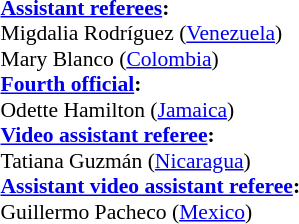<table width=50% style="font-size:90%">
<tr>
<td><br><strong><a href='#'>Assistant referees</a>:</strong>
<br>Migdalia Rodríguez (<a href='#'>Venezuela</a>)
<br>Mary Blanco (<a href='#'>Colombia</a>)
<br><strong><a href='#'>Fourth official</a>:</strong>
<br>Odette Hamilton (<a href='#'>Jamaica</a>)
<br><strong><a href='#'>Video assistant referee</a>:</strong>
<br>Tatiana Guzmán (<a href='#'>Nicaragua</a>)
<br><strong><a href='#'>Assistant video assistant referee</a>:</strong>
<br>Guillermo Pacheco (<a href='#'>Mexico</a>)</td>
</tr>
</table>
